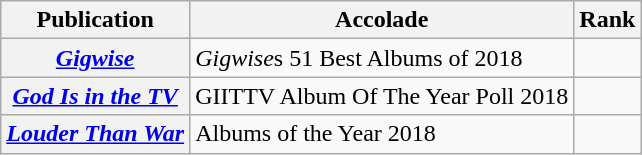<table class="wikitable sortable plainrowheaders">
<tr>
<th scope="col">Publication</th>
<th scope="col">Accolade</th>
<th scope="col">Rank</th>
</tr>
<tr>
<th scope="row"><em><a href='#'>Gigwise</a></em></th>
<td><em>Gigwise</em>s 51 Best Albums of 2018</td>
<td></td>
</tr>
<tr>
<th scope="row"><em><a href='#'>God Is in the TV</a></em></th>
<td>GIITTV Album Of The Year Poll 2018</td>
<td></td>
</tr>
<tr>
<th scope="row"><em><a href='#'>Louder Than War</a></em></th>
<td>Albums of the Year 2018</td>
<td></td>
</tr>
</table>
